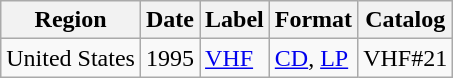<table class="wikitable">
<tr>
<th>Region</th>
<th>Date</th>
<th>Label</th>
<th>Format</th>
<th>Catalog</th>
</tr>
<tr>
<td>United States</td>
<td>1995</td>
<td><a href='#'>VHF</a></td>
<td><a href='#'>CD</a>, <a href='#'>LP</a></td>
<td>VHF#21</td>
</tr>
</table>
